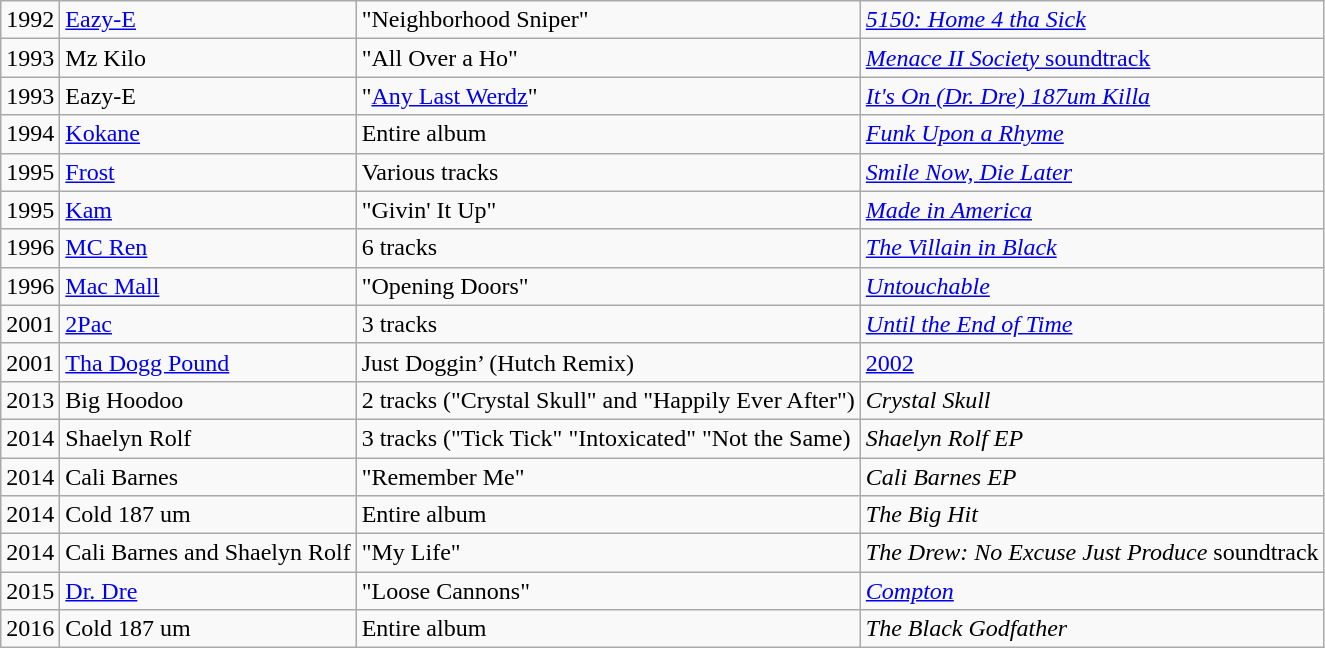<table class="wikitable">
<tr>
<td>1992</td>
<td><a href='#'>Eazy-E</a></td>
<td>"Neighborhood Sniper"</td>
<td><em><a href='#'>5150: Home 4 tha Sick</a></em></td>
</tr>
<tr>
<td>1993</td>
<td>Mz Kilo</td>
<td>"All Over a Ho"</td>
<td><a href='#'><em>Menace II Society</em> soundtrack</a></td>
</tr>
<tr>
<td>1993</td>
<td>Eazy-E</td>
<td>"<a href='#'>Any Last Werdz</a>"</td>
<td><em><a href='#'>It's On (Dr. Dre) 187um Killa</a></em></td>
</tr>
<tr>
<td>1994</td>
<td><a href='#'>Kokane</a></td>
<td>Entire album</td>
<td><em><a href='#'>Funk Upon a Rhyme</a></em></td>
</tr>
<tr>
<td>1995</td>
<td><a href='#'>Frost</a></td>
<td>Various tracks</td>
<td><em><a href='#'>Smile Now, Die Later</a></em></td>
</tr>
<tr>
<td>1995</td>
<td><a href='#'>Kam</a></td>
<td>"Givin' It Up"</td>
<td><em><a href='#'>Made in America</a></em></td>
</tr>
<tr>
<td>1996</td>
<td><a href='#'>MC Ren</a></td>
<td>6 tracks</td>
<td><em><a href='#'>The Villain in Black</a></em></td>
</tr>
<tr>
<td>1996</td>
<td><a href='#'>Mac Mall</a></td>
<td>"Opening Doors"</td>
<td><em><a href='#'>Untouchable</a></em></td>
</tr>
<tr>
<td>2001</td>
<td><a href='#'>2Pac</a></td>
<td>3 tracks</td>
<td><em><a href='#'>Until the End of Time</a></em></td>
</tr>
<tr>
<td>2001</td>
<td><a href='#'>Tha Dogg Pound</a></td>
<td>Just Doggin’ (Hutch Remix)</td>
<td><a href='#'>2002</a></td>
</tr>
<tr>
<td>2013</td>
<td>Big Hoodoo</td>
<td>2 tracks ("Crystal Skull" and "Happily Ever After")</td>
<td><em>Crystal Skull</em></td>
</tr>
<tr>
<td>2014</td>
<td>Shaelyn Rolf</td>
<td>3 tracks ("Tick Tick" "Intoxicated" "Not the Same)</td>
<td><em>Shaelyn Rolf EP</em></td>
</tr>
<tr>
<td>2014</td>
<td>Cali Barnes</td>
<td>"Remember Me"</td>
<td><em>Cali Barnes EP</em></td>
</tr>
<tr>
<td>2014</td>
<td>Cold 187 um</td>
<td>Entire album</td>
<td><em>The Big Hit</em></td>
</tr>
<tr>
<td>2014</td>
<td>Cali Barnes and Shaelyn Rolf</td>
<td>"My Life"</td>
<td><em>The Drew: No Excuse Just Produce</em> soundtrack</td>
</tr>
<tr>
<td>2015</td>
<td><a href='#'>Dr. Dre</a></td>
<td>"Loose Cannons"</td>
<td><em><a href='#'>Compton</a></em></td>
</tr>
<tr>
<td>2016</td>
<td>Cold 187 um</td>
<td>Entire album</td>
<td><em>The Black Godfather</em></td>
</tr>
</table>
